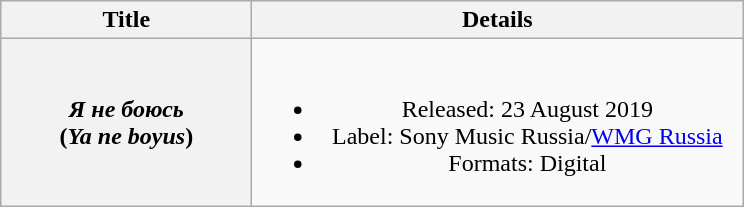<table class="wikitable plainrowheaders" style="text-align:center;" border="1">
<tr>
<th scope="col" style="width:10em;">Title</th>
<th scope="col" style="width:20em;">Details</th>
</tr>
<tr>
<th scope="row"><em>Я не боюсь</em><br>(<em>Ya ne boyus</em>)</th>
<td><br><ul><li>Released: 23 August 2019</li><li>Label: Sony Music Russia/<a href='#'>WMG Russia</a></li><li>Formats: Digital</li></ul></td>
</tr>
</table>
